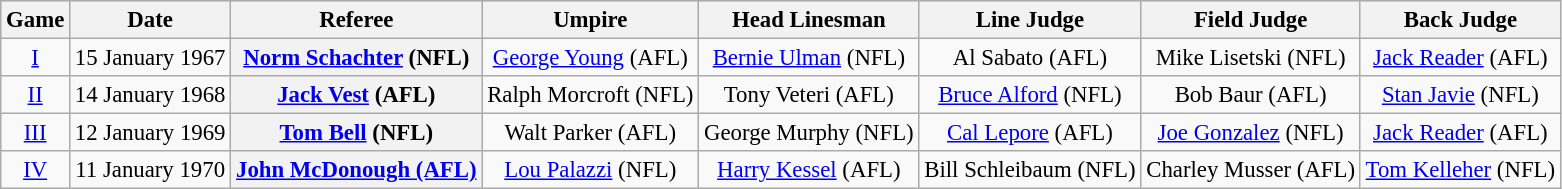<table class="wikitable" style="font-size: 95%; text-align:center">
<tr bgcolor="#efefef">
<th>Game</th>
<th>Date</th>
<th>Referee</th>
<th>Umpire</th>
<th>Head Linesman</th>
<th>Line Judge</th>
<th>Field Judge</th>
<th>Back Judge</th>
</tr>
<tr>
<td><a href='#'>I</a></td>
<td>15 January 1967</td>
<th><a href='#'>Norm Schachter</a> (NFL)</th>
<td><a href='#'>George Young</a> (AFL)</td>
<td><a href='#'>Bernie Ulman</a> (NFL)</td>
<td>Al Sabato (AFL)</td>
<td>Mike Lisetski (NFL)</td>
<td><a href='#'>Jack Reader</a> (AFL)</td>
</tr>
<tr>
<td><a href='#'>II</a></td>
<td>14 January 1968</td>
<th><a href='#'>Jack Vest</a> (AFL)</th>
<td>Ralph Morcroft (NFL)</td>
<td>Tony Veteri (AFL)</td>
<td><a href='#'>Bruce Alford</a> (NFL)</td>
<td>Bob Baur (AFL)</td>
<td><a href='#'>Stan Javie</a> (NFL)</td>
</tr>
<tr>
<td><a href='#'>III</a></td>
<td>12 January 1969</td>
<th><a href='#'>Tom Bell</a> (NFL)</th>
<td>Walt Parker (AFL)</td>
<td>George Murphy (NFL)</td>
<td><a href='#'>Cal Lepore</a> (AFL)</td>
<td><a href='#'>Joe Gonzalez</a> (NFL)</td>
<td><a href='#'>Jack Reader</a> (AFL)</td>
</tr>
<tr>
<td><a href='#'>IV</a></td>
<td>11 January 1970</td>
<th><a href='#'>John McDonough (AFL)</a></th>
<td><a href='#'>Lou Palazzi</a> (NFL)</td>
<td><a href='#'>Harry Kessel</a> (AFL)</td>
<td>Bill Schleibaum (NFL)</td>
<td>Charley Musser (AFL)</td>
<td><a href='#'>Tom Kelleher</a> (NFL)</td>
</tr>
</table>
